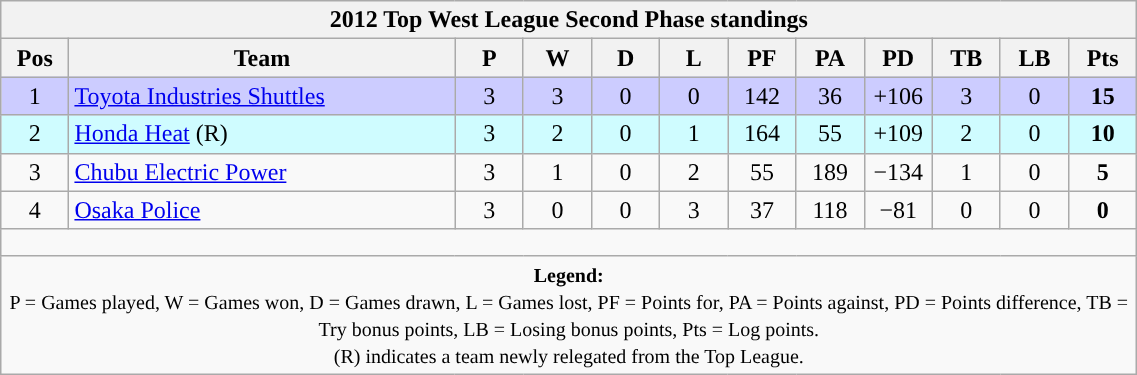<table class="wikitable" style="text-align:center; font-size:100%; width:60%;">
<tr>
<th colspan="100%" cellpadding="0" cellspacing="0"><strong>2012 Top West League Second Phase standings</strong></th>
</tr>
<tr>
<th style="width:6%;">Pos</th>
<th style="width:34%;">Team</th>
<th style="width:6%;">P</th>
<th style="width:6%;">W</th>
<th style="width:6%;">D</th>
<th style="width:6%;">L</th>
<th style="width:6%;">PF</th>
<th style="width:6%;">PA</th>
<th style="width:6%;">PD</th>
<th style="width:6%;">TB</th>
<th style="width:6%;">LB</th>
<th style="width:6%;">Pts<br></th>
</tr>
<tr style="background:#CCCCFF;">
<td>1</td>
<td style="text-align:left;"><a href='#'>Toyota Industries Shuttles</a></td>
<td>3</td>
<td>3</td>
<td>0</td>
<td>0</td>
<td>142</td>
<td>36</td>
<td>+106</td>
<td>3</td>
<td>0</td>
<td><strong>15</strong></td>
</tr>
<tr style="background:#CFFCFF;">
<td>2</td>
<td style="text-align:left;"><a href='#'>Honda Heat</a> (R)</td>
<td>3</td>
<td>2</td>
<td>0</td>
<td>1</td>
<td>164</td>
<td>55</td>
<td>+109</td>
<td>2</td>
<td>0</td>
<td><strong>10</strong></td>
</tr>
<tr>
<td>3</td>
<td style="text-align:left;"><a href='#'>Chubu Electric Power</a></td>
<td>3</td>
<td>1</td>
<td>0</td>
<td>2</td>
<td>55</td>
<td>189</td>
<td>−134</td>
<td>1</td>
<td>0</td>
<td><strong>5</strong></td>
</tr>
<tr>
<td>4</td>
<td style="text-align:left;"><a href='#'>Osaka Police</a></td>
<td>3</td>
<td>0</td>
<td>0</td>
<td>3</td>
<td>37</td>
<td>118</td>
<td>−81</td>
<td>0</td>
<td>0</td>
<td><strong>0</strong></td>
</tr>
<tr>
<td colspan="100%" style="height:10px;"></td>
</tr>
<tr>
<td colspan="100%"><small><strong>Legend:</strong> <br> P = Games played, W = Games won, D = Games drawn, L = Games lost, PF = Points for, PA = Points against, PD = Points difference, TB = Try bonus points, LB = Losing bonus points, Pts = Log points. <br> (R) indicates a team newly relegated from the Top League.</small></td>
</tr>
</table>
